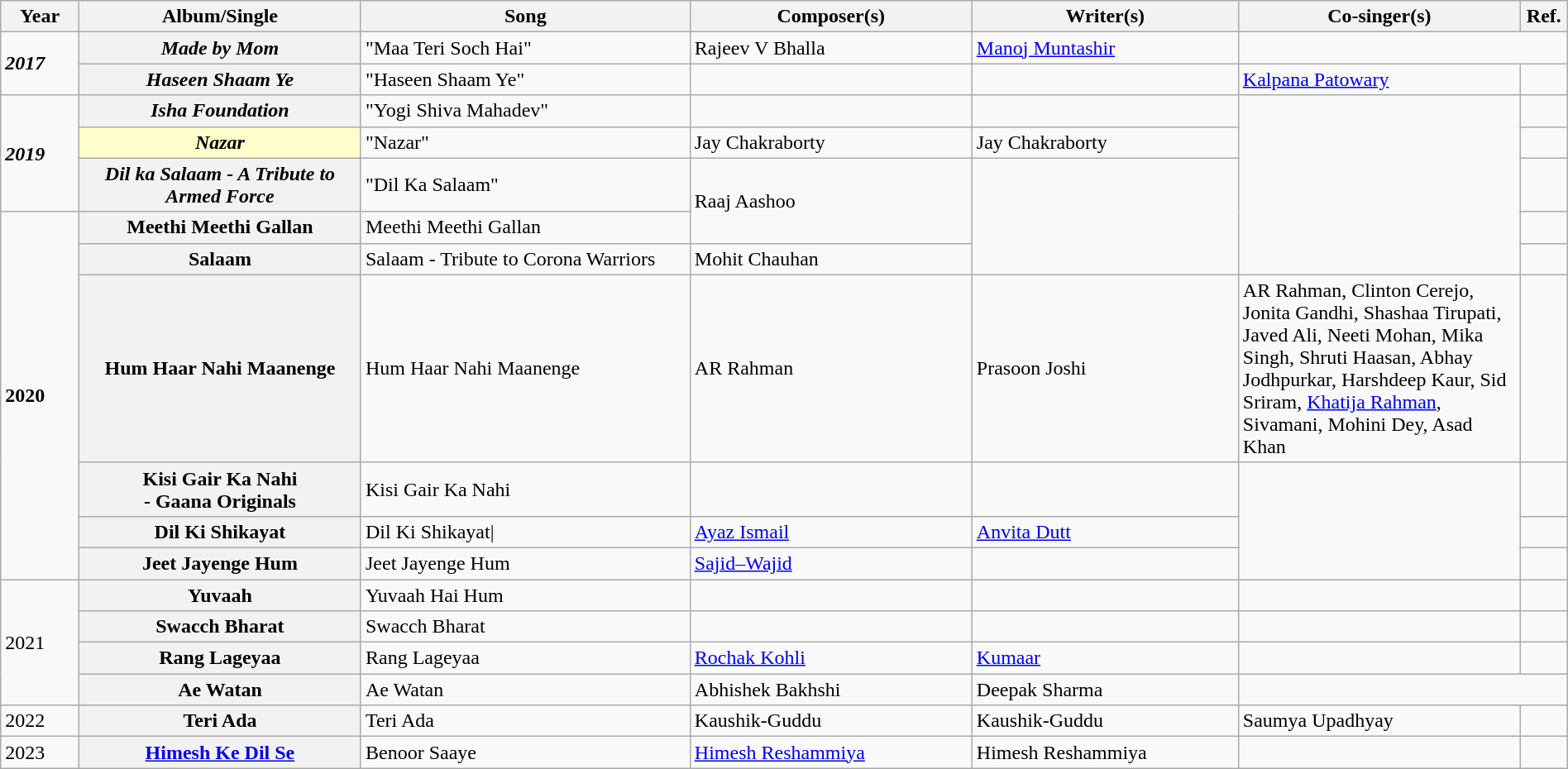<table class="wikitable plainrowheaders" width="100%">
<tr>
<th scope="col" width=5%>Year</th>
<th scope="col" width=18%>Album/Single</th>
<th scope="col" width=21%>Song</th>
<th scope="col" width=18%>Composer(s)</th>
<th scope="col" width=17%>Writer(s)</th>
<th scope="col" width=18%>Co-singer(s)</th>
<th>Ref.</th>
</tr>
<tr>
<td rowspan="2"><strong><em>2017</em></strong></td>
<th scope="row" rowspan="1"><strong><em>Made by Mom</em></strong></th>
<td>"Maa Teri Soch Hai"</td>
<td rowspan="1">Rajeev V Bhalla</td>
<td rowspan="1"><a href='#'>Manoj Muntashir</a></td>
</tr>
<tr>
<th scope="row" rowspan="1"><strong><em>Haseen Shaam Ye</em></strong></th>
<td>"Haseen Shaam Ye"</td>
<td rowspan="1"></td>
<td rowspan="1"></td>
<td><a href='#'>Kalpana Patowary</a></td>
<td></td>
</tr>
<tr>
<td rowspan="3"><strong><em>2019</em></strong></td>
<th><strong><em>Isha Foundation</em></strong></th>
<td>"Yogi Shiva Mahadev"</td>
<td rowspan="1"></td>
<td rowspan="1"></td>
<td rowspan="5"></td>
<td></td>
</tr>
<tr>
<th style="background:#FFFFCC;" +Key><strong><em> Nazar</em></strong></th>
<td>"Nazar"</td>
<td rowspan="1">Jay Chakraborty</td>
<td rowspan="1">Jay Chakraborty</td>
<td></td>
</tr>
<tr>
<th><em>Dil ka Salaam - A Tribute to Armed Force</em></th>
<td>"Dil Ka Salaam"</td>
<td rowspan="2">Raaj Aashoo</td>
<td rowspan="3"></td>
<td></td>
</tr>
<tr>
<td rowspan="6"><strong>2020</strong></td>
<th><strong>Meethi Meethi Gallan</strong></th>
<td>Meethi Meethi Gallan</td>
<td></td>
</tr>
<tr>
<th>Salaam</th>
<td>Salaam -  Tribute to Corona Warriors</td>
<td>Mohit Chauhan</td>
<td></td>
</tr>
<tr>
<th>Hum Haar Nahi Maanenge</th>
<td>Hum Haar Nahi Maanenge</td>
<td>AR Rahman</td>
<td>Prasoon Joshi</td>
<td>AR Rahman, Clinton Cerejo, Jonita Gandhi, Shashaa Tirupati, Javed Ali, Neeti Mohan, Mika Singh, Shruti Haasan, Abhay Jodhpurkar, Harshdeep Kaur, Sid Sriram, <a href='#'>Khatija Rahman</a>, Sivamani, Mohini Dey, Asad Khan</td>
<td></td>
</tr>
<tr>
<th>Kisi Gair Ka Nahi<br>- Gaana Originals</th>
<td>Kisi Gair Ka Nahi</td>
<td></td>
<td></td>
<td rowspan="3"></td>
<td></td>
</tr>
<tr>
<th>Dil Ki Shikayat</th>
<td>Dil Ki Shikayat|</td>
<td><a href='#'>Ayaz Ismail</a></td>
<td><a href='#'>Anvita Dutt</a></td>
<td></td>
</tr>
<tr>
<th>Jeet Jayenge Hum</th>
<td>Jeet Jayenge Hum</td>
<td><a href='#'>Sajid–Wajid</a></td>
<td></td>
<td></td>
</tr>
<tr>
<td rowspan="4">2021</td>
<th>Yuvaah</th>
<td>Yuvaah Hai Hum</td>
<td></td>
<td></td>
<td></td>
<td></td>
</tr>
<tr>
<th>Swacch Bharat</th>
<td>Swacch Bharat</td>
<td></td>
<td></td>
<td></td>
<td></td>
</tr>
<tr>
<th>Rang Lageyaa</th>
<td>Rang Lageyaa</td>
<td><a href='#'>Rochak Kohli</a></td>
<td><a href='#'>Kumaar</a></td>
<td></td>
<td></td>
</tr>
<tr>
<th>Ae Watan</th>
<td>Ae Watan</td>
<td>Abhishek Bakhshi</td>
<td>Deepak Sharma</td>
</tr>
<tr>
<td>2022</td>
<th>Teri Ada</th>
<td>Teri Ada</td>
<td>Kaushik-Guddu</td>
<td>Kaushik-Guddu</td>
<td>Saumya Upadhyay</td>
<td></td>
</tr>
<tr>
<td>2023</td>
<th><a href='#'>Himesh Ke Dil Se</a></th>
<td>Benoor Saaye</td>
<td><a href='#'>Himesh Reshammiya</a></td>
<td>Himesh Reshammiya</td>
<td></td>
<td></td>
</tr>
</table>
